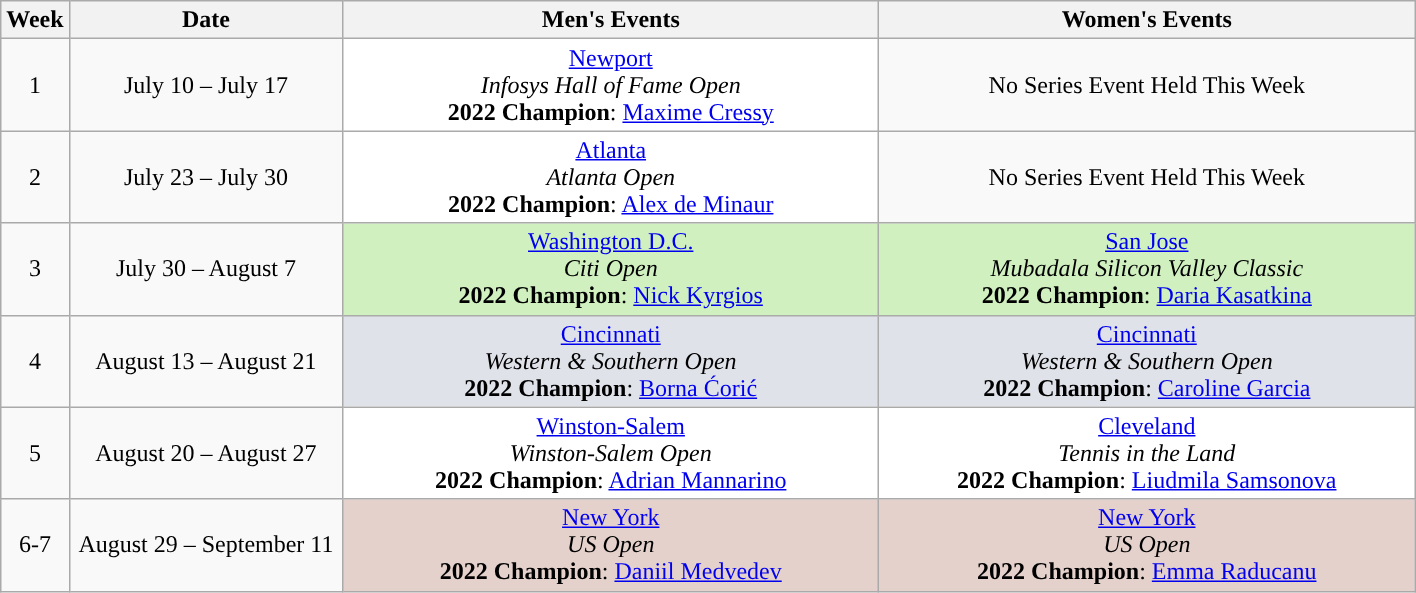<table class="wikitable">
<tr>
<th width=30>Week</th>
<th width=175>Date</th>
<th width=350>Men's Events</th>
<th width=350>Women's Events</th>
</tr>
<tr align=center>
<td>1</td>
<td>July 10 – July 17</td>
<td bgcolor="#ffffff"><a href='#'>Newport</a><br><em>Infosys Hall of Fame Open</em><br><strong>2022 Champion</strong>:  <a href='#'>Maxime Cressy</a></td>
<td>No Series Event Held This Week</td>
</tr>
<tr align=center>
<td>2</td>
<td>July 23 – July 30</td>
<td bgcolor="#ffffff"><a href='#'>Atlanta</a><br><em>Atlanta Open</em><br><strong>2022 Champion</strong>:  <a href='#'>Alex de Minaur</a></td>
<td>No Series Event Held This Week</td>
</tr>
<tr align=center>
<td>3</td>
<td>July 30 – August 7</td>
<td bgcolor="#d0f0c0 "><a href='#'>Washington D.C.</a><br><em>Citi Open</em><br><strong>2022 Champion</strong>:  <a href='#'>Nick Kyrgios</a></td>
<td bgcolor=#d0f0c0><a href='#'>San Jose</a><br><em>Mubadala Silicon Valley Classic</em><br><strong>2022 Champion</strong>:  <a href='#'>Daria Kasatkina</a></td>
</tr>
<tr align=center>
<td>4</td>
<td>August 13 – August 21</td>
<td bgcolor="#dfe2e9"><a href='#'>Cincinnati</a><br><em>Western & Southern Open</em><br><strong>2022 Champion</strong>:  <a href='#'>Borna Ćorić</a></td>
<td bgcolor=#dfe2e9><a href='#'>Cincinnati</a><br><em>Western & Southern Open</em><br><strong>2022 Champion</strong>:  <a href='#'>Caroline Garcia</a></td>
</tr>
<tr align=center>
<td>5</td>
<td>August 20 – August 27</td>
<td bgcolor="#ffffff"><a href='#'>Winston-Salem</a><br><em>Winston-Salem Open</em><br><strong>2022 Champion</strong>:  <a href='#'>Adrian Mannarino</a></td>
<td bgcolor=#ffffff><a href='#'>Cleveland</a><br><em>Tennis in the Land</em><br><strong>2022 Champion</strong>:  <a href='#'>Liudmila Samsonova</a></td>
</tr>
<tr align=center>
<td>6-7</td>
<td>August 29 – September 11</td>
<td bgcolor="#e5d1cb"><a href='#'>New York</a><br> <em>US Open</em><br><strong>2022 Champion</strong>:  <a href='#'>Daniil Medvedev</a></td>
<td bgcolor="e5d1cb"><a href='#'>New York</a><br> <em>US Open</em><br><strong>2022 Champion</strong>:  <a href='#'>Emma Raducanu</a></td>
</tr>
</table>
